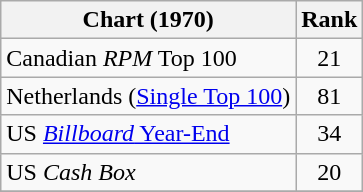<table class="wikitable sortable">
<tr>
<th align="left">Chart (1970)</th>
<th style="text-align:center;">Rank</th>
</tr>
<tr>
<td>Canadian <em>RPM</em> Top 100</td>
<td style="text-align:center;">21</td>
</tr>
<tr>
<td>Netherlands (<a href='#'>Single Top 100</a>)</td>
<td align="center">81</td>
</tr>
<tr>
<td>US <a href='#'><em>Billboard</em> Year-End</a></td>
<td style="text-align:center;">34</td>
</tr>
<tr>
<td>US <em>Cash Box</em></td>
<td style="text-align:center;">20</td>
</tr>
<tr>
</tr>
</table>
